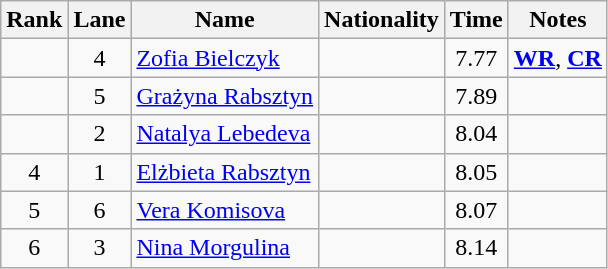<table class="wikitable sortable" style="text-align:center">
<tr>
<th>Rank</th>
<th>Lane</th>
<th>Name</th>
<th>Nationality</th>
<th>Time</th>
<th>Notes</th>
</tr>
<tr>
<td></td>
<td>4</td>
<td align="left"><a href='#'>Zofia Bielczyk</a></td>
<td align=left></td>
<td>7.77</td>
<td><strong><a href='#'>WR</a></strong>, <strong><a href='#'>CR</a></strong></td>
</tr>
<tr>
<td></td>
<td>5</td>
<td align="left"><a href='#'>Grażyna Rabsztyn</a></td>
<td align=left></td>
<td>7.89</td>
<td></td>
</tr>
<tr>
<td></td>
<td>2</td>
<td align="left"><a href='#'>Natalya Lebedeva</a></td>
<td align=left></td>
<td>8.04</td>
<td></td>
</tr>
<tr>
<td>4</td>
<td>1</td>
<td align="left"><a href='#'>Elżbieta Rabsztyn</a></td>
<td align=left></td>
<td>8.05</td>
<td></td>
</tr>
<tr>
<td>5</td>
<td>6</td>
<td align="left"><a href='#'>Vera Komisova</a></td>
<td align=left></td>
<td>8.07</td>
<td></td>
</tr>
<tr>
<td>6</td>
<td>3</td>
<td align="left"><a href='#'>Nina Morgulina</a></td>
<td align=left></td>
<td>8.14</td>
<td></td>
</tr>
</table>
